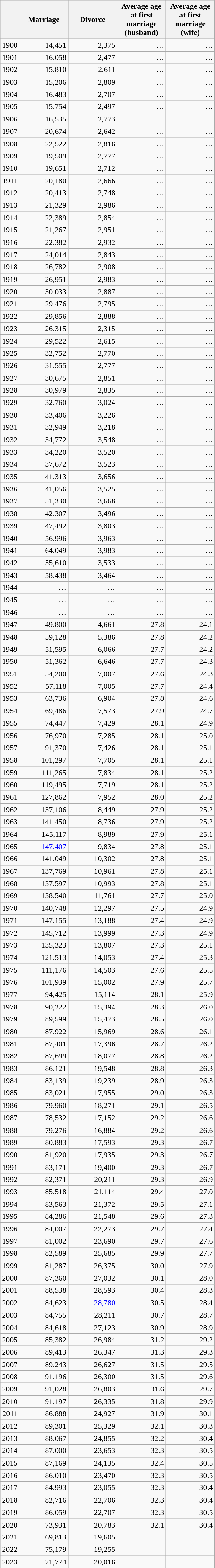<table class="wikitable sortable" style="text-align:right">
<tr>
<th></th>
<th style="width:70pt;">Marriage</th>
<th style="width:70pt;">Divorce</th>
<th style="width:70pt;">Average age at first marriage (husband)</th>
<th style="width:70pt;">Average age at first marriage (wife)</th>
</tr>
<tr>
<td>1900</td>
<td>14,451</td>
<td>2,375</td>
<td>…</td>
<td>…</td>
</tr>
<tr>
<td>1901</td>
<td>16,058</td>
<td>2,477</td>
<td>…</td>
<td>…</td>
</tr>
<tr>
<td>1902</td>
<td>15,810</td>
<td>2,611</td>
<td>…</td>
<td>…</td>
</tr>
<tr>
<td>1903</td>
<td>15,206</td>
<td>2,809</td>
<td>…</td>
<td>…</td>
</tr>
<tr>
<td>1904</td>
<td>16,483</td>
<td>2,707</td>
<td>…</td>
<td>…</td>
</tr>
<tr>
<td>1905</td>
<td>15,754</td>
<td>2,497</td>
<td>…</td>
<td>…</td>
</tr>
<tr>
<td>1906</td>
<td>16,535</td>
<td>2,773</td>
<td>…</td>
<td>…</td>
</tr>
<tr>
<td>1907</td>
<td>20,674</td>
<td>2,642</td>
<td>…</td>
<td>…</td>
</tr>
<tr>
<td>1908</td>
<td>22,522</td>
<td>2,816</td>
<td>…</td>
<td>…</td>
</tr>
<tr>
<td>1909</td>
<td>19,509</td>
<td>2,777</td>
<td>…</td>
<td>…</td>
</tr>
<tr>
<td>1910</td>
<td>19,651</td>
<td>2,712</td>
<td>…</td>
<td>…</td>
</tr>
<tr>
<td>1911</td>
<td>20,180</td>
<td>2,666</td>
<td>…</td>
<td>…</td>
</tr>
<tr>
<td>1912</td>
<td>20,413</td>
<td>2,748</td>
<td>…</td>
<td>…</td>
</tr>
<tr>
<td>1913</td>
<td>21,329</td>
<td>2,986</td>
<td>…</td>
<td>…</td>
</tr>
<tr>
<td>1914</td>
<td>22,389</td>
<td>2,854</td>
<td>…</td>
<td>…</td>
</tr>
<tr>
<td>1915</td>
<td>21,267</td>
<td>2,951</td>
<td>…</td>
<td>…</td>
</tr>
<tr>
<td>1916</td>
<td>22,382</td>
<td>2,932</td>
<td>…</td>
<td>…</td>
</tr>
<tr>
<td>1917</td>
<td>24,014</td>
<td>2,843</td>
<td>…</td>
<td>…</td>
</tr>
<tr>
<td>1918</td>
<td>26,782</td>
<td>2,908</td>
<td>…</td>
<td>…</td>
</tr>
<tr>
<td>1919</td>
<td>26,951</td>
<td>2,983</td>
<td>…</td>
<td>…</td>
</tr>
<tr>
<td>1920</td>
<td>30,033</td>
<td>2,887</td>
<td>…</td>
<td>…</td>
</tr>
<tr>
<td>1921</td>
<td>29,476</td>
<td>2,795</td>
<td>…</td>
<td>…</td>
</tr>
<tr>
<td>1922</td>
<td>29,856</td>
<td>2,888</td>
<td>…</td>
<td>…</td>
</tr>
<tr>
<td>1923</td>
<td>26,315</td>
<td>2,315</td>
<td>…</td>
<td>…</td>
</tr>
<tr>
<td>1924</td>
<td>29,522</td>
<td>2,615</td>
<td>…</td>
<td>…</td>
</tr>
<tr>
<td>1925</td>
<td>32,752</td>
<td>2,770</td>
<td>…</td>
<td>…</td>
</tr>
<tr>
<td>1926</td>
<td>31,555</td>
<td>2,777</td>
<td>…</td>
<td>…</td>
</tr>
<tr>
<td>1927</td>
<td>30,675</td>
<td>2,851</td>
<td>…</td>
<td>…</td>
</tr>
<tr>
<td>1928</td>
<td>30,979</td>
<td>2,835</td>
<td>…</td>
<td>…</td>
</tr>
<tr>
<td>1929</td>
<td>32,760</td>
<td>3,024</td>
<td>…</td>
<td>…</td>
</tr>
<tr>
<td>1930</td>
<td>33,406</td>
<td>3,226</td>
<td>…</td>
<td>…</td>
</tr>
<tr>
<td>1931</td>
<td>32,949</td>
<td>3,218</td>
<td>…</td>
<td>…</td>
</tr>
<tr>
<td>1932</td>
<td>34,772</td>
<td>3,548</td>
<td>…</td>
<td>…</td>
</tr>
<tr>
<td>1933</td>
<td>34,220</td>
<td>3,520</td>
<td>…</td>
<td>…</td>
</tr>
<tr>
<td>1934</td>
<td>37,672</td>
<td>3,523</td>
<td>…</td>
<td>…</td>
</tr>
<tr>
<td>1935</td>
<td>41,313</td>
<td>3,656</td>
<td>…</td>
<td>…</td>
</tr>
<tr>
<td>1936</td>
<td>41,056</td>
<td>3,525</td>
<td>…</td>
<td>…</td>
</tr>
<tr>
<td>1937</td>
<td>51,330</td>
<td>3,668</td>
<td>…</td>
<td>…</td>
</tr>
<tr>
<td>1938</td>
<td>42,307</td>
<td>3,496</td>
<td>…</td>
<td>…</td>
</tr>
<tr>
<td>1939</td>
<td>47,492</td>
<td>3,803</td>
<td>…</td>
<td>…</td>
</tr>
<tr>
<td>1940</td>
<td>56,996</td>
<td>3,963</td>
<td>…</td>
<td>…</td>
</tr>
<tr>
<td>1941</td>
<td>64,049</td>
<td>3,983</td>
<td>…</td>
<td>…</td>
</tr>
<tr>
<td>1942</td>
<td>55,610</td>
<td>3,533</td>
<td>…</td>
<td>…</td>
</tr>
<tr>
<td>1943</td>
<td>58,438</td>
<td>3,464</td>
<td>…</td>
<td>…</td>
</tr>
<tr>
<td>1944</td>
<td>…</td>
<td>…</td>
<td>…</td>
<td>…</td>
</tr>
<tr>
<td>1945</td>
<td>…</td>
<td>…</td>
<td>…</td>
<td>…</td>
</tr>
<tr>
<td>1946</td>
<td>…</td>
<td>…</td>
<td>…</td>
<td>…</td>
</tr>
<tr>
<td>1947</td>
<td>49,800</td>
<td>4,661</td>
<td>27.8</td>
<td>24.1</td>
</tr>
<tr>
<td>1948</td>
<td>59,128</td>
<td>5,386</td>
<td>27.8</td>
<td>24.2</td>
</tr>
<tr>
<td>1949</td>
<td>51,595</td>
<td>6,066</td>
<td>27.7</td>
<td>24.2</td>
</tr>
<tr>
<td>1950</td>
<td>51,362</td>
<td>6,646</td>
<td>27.7</td>
<td>24.3</td>
</tr>
<tr>
<td>1951</td>
<td>54,200</td>
<td>7,007</td>
<td>27.6</td>
<td>24.3</td>
</tr>
<tr>
<td>1952</td>
<td>57,118</td>
<td>7,005</td>
<td>27.7</td>
<td>24.4</td>
</tr>
<tr>
<td>1953</td>
<td>63,736</td>
<td>6,904</td>
<td>27.8</td>
<td>24.6</td>
</tr>
<tr>
<td>1954</td>
<td>69,486</td>
<td>7,573</td>
<td>27.9</td>
<td>24.7</td>
</tr>
<tr>
<td>1955</td>
<td>74,447</td>
<td>7,429</td>
<td>28.1</td>
<td>24.9</td>
</tr>
<tr>
<td>1956</td>
<td>76,970</td>
<td>7,285</td>
<td>28.1</td>
<td>25.0</td>
</tr>
<tr>
<td>1957</td>
<td>91,370</td>
<td>7,426</td>
<td>28.1</td>
<td>25.1</td>
</tr>
<tr>
<td>1958</td>
<td>101,297</td>
<td>7,705</td>
<td>28.1</td>
<td>25.1</td>
</tr>
<tr>
<td>1959</td>
<td>111,265</td>
<td>7,834</td>
<td>28.1</td>
<td>25.2</td>
</tr>
<tr>
<td>1960</td>
<td>119,495</td>
<td>7,719</td>
<td>28.1</td>
<td>25.2</td>
</tr>
<tr>
<td>1961</td>
<td>127,862</td>
<td>7,952</td>
<td>28.0</td>
<td>25.2</td>
</tr>
<tr>
<td>1962</td>
<td>137,106</td>
<td>8,449</td>
<td>27.9</td>
<td>25.2</td>
</tr>
<tr>
<td>1963</td>
<td>141,450</td>
<td>8,736</td>
<td>27.9</td>
<td>25.2</td>
</tr>
<tr>
<td>1964</td>
<td>145,117</td>
<td>8,989</td>
<td>27.9</td>
<td>25.1</td>
</tr>
<tr>
<td>1965</td>
<td style="color:blue;" align="right">147,407</td>
<td>9,834</td>
<td>27.8</td>
<td>25.1</td>
</tr>
<tr>
<td>1966</td>
<td>141,049</td>
<td>10,302</td>
<td>27.8</td>
<td>25.1</td>
</tr>
<tr>
<td>1967</td>
<td>137,769</td>
<td>10,961</td>
<td>27.8</td>
<td>25.1</td>
</tr>
<tr>
<td>1968</td>
<td>137,597</td>
<td>10,993</td>
<td>27.8</td>
<td>25.1</td>
</tr>
<tr>
<td>1969</td>
<td>138,540</td>
<td>11,761</td>
<td>27.7</td>
<td>25.0</td>
</tr>
<tr>
<td>1970</td>
<td>140,748</td>
<td>12,297</td>
<td>27.5</td>
<td>24.9</td>
</tr>
<tr>
<td>1971</td>
<td>147,155</td>
<td>13,188</td>
<td>27.4</td>
<td>24.9</td>
</tr>
<tr>
<td>1972</td>
<td>145,712</td>
<td>13,999</td>
<td>27.3</td>
<td>24.9</td>
</tr>
<tr>
<td>1973</td>
<td>135,323</td>
<td>13,807</td>
<td>27.3</td>
<td>25.1</td>
</tr>
<tr>
<td>1974</td>
<td>121,513</td>
<td>14,053</td>
<td>27.4</td>
<td>25.3</td>
</tr>
<tr>
<td>1975</td>
<td>111,176</td>
<td>14,503</td>
<td>27.6</td>
<td>25.5</td>
</tr>
<tr>
<td>1976</td>
<td>101,939</td>
<td>15,002</td>
<td>27.9</td>
<td>25.7</td>
</tr>
<tr>
<td>1977</td>
<td>94,425</td>
<td>15,114</td>
<td>28.1</td>
<td>25.9</td>
</tr>
<tr>
<td>1978</td>
<td>90,222</td>
<td>15,394</td>
<td>28.3</td>
<td>26.0</td>
</tr>
<tr>
<td>1979</td>
<td>89,599</td>
<td>15,473</td>
<td>28.5</td>
<td>26.0</td>
</tr>
<tr>
<td>1980</td>
<td>87,922</td>
<td>15,969</td>
<td>28.6</td>
<td>26.1</td>
</tr>
<tr>
<td>1981</td>
<td>87,401</td>
<td>17,396</td>
<td>28.7</td>
<td>26.2</td>
</tr>
<tr>
<td>1982</td>
<td>87,699</td>
<td>18,077</td>
<td>28.8</td>
<td>26.2</td>
</tr>
<tr>
<td>1983</td>
<td>86,121</td>
<td>19,548</td>
<td>28.8</td>
<td>26.3</td>
</tr>
<tr>
<td>1984</td>
<td>83,139</td>
<td>19,239</td>
<td>28.9</td>
<td>26.3</td>
</tr>
<tr>
<td>1985</td>
<td>83,021</td>
<td>17,955</td>
<td>29.0</td>
<td>26.3</td>
</tr>
<tr>
<td>1986</td>
<td>79,960</td>
<td>18,271</td>
<td>29.1</td>
<td>26.5</td>
</tr>
<tr>
<td>1987</td>
<td>78,532</td>
<td>17,152</td>
<td>29.2</td>
<td>26.6</td>
</tr>
<tr>
<td>1988</td>
<td>79,276</td>
<td>16,884</td>
<td>29.2</td>
<td>26.6</td>
</tr>
<tr>
<td>1989</td>
<td>80,883</td>
<td>17,593</td>
<td>29.3</td>
<td>26.7</td>
</tr>
<tr>
<td>1990</td>
<td>81,920</td>
<td>17,935</td>
<td>29.3</td>
<td>26.7</td>
</tr>
<tr>
<td>1991</td>
<td>83,171</td>
<td>19,400</td>
<td>29.3</td>
<td>26.7</td>
</tr>
<tr>
<td>1992</td>
<td>82,371</td>
<td>20,211</td>
<td>29.3</td>
<td>26.9</td>
</tr>
<tr>
<td>1993</td>
<td>85,518</td>
<td>21,114</td>
<td>29.4</td>
<td>27.0</td>
</tr>
<tr>
<td>1994</td>
<td>83,563</td>
<td>21,372</td>
<td>29.5</td>
<td>27.1</td>
</tr>
<tr>
<td>1995</td>
<td>84,286</td>
<td>21,548</td>
<td>29.6</td>
<td>27.3</td>
</tr>
<tr>
<td>1996</td>
<td>84,007</td>
<td>22,273</td>
<td>29.7</td>
<td>27.4</td>
</tr>
<tr>
<td>1997</td>
<td>81,002</td>
<td>23,690</td>
<td>29.7</td>
<td>27.6</td>
</tr>
<tr>
<td>1998</td>
<td>82,589</td>
<td>25,685</td>
<td>29.9</td>
<td>27.7</td>
</tr>
<tr>
<td>1999</td>
<td>81,287</td>
<td>26,375</td>
<td>30.0</td>
<td>27.9</td>
</tr>
<tr>
<td>2000</td>
<td>87,360</td>
<td>27,032</td>
<td>30.1</td>
<td>28.0</td>
</tr>
<tr>
<td>2001</td>
<td>88,538</td>
<td>28,593</td>
<td>30.4</td>
<td>28.3</td>
</tr>
<tr>
<td>2002</td>
<td>84,623</td>
<td style="color:blue;" align="right">28,780</td>
<td>30.5</td>
<td>28.4</td>
</tr>
<tr>
<td>2003</td>
<td>84,755</td>
<td>28,211</td>
<td>30.7</td>
<td>28.7</td>
</tr>
<tr>
<td>2004</td>
<td>84,618</td>
<td>27,123</td>
<td>30.9</td>
<td>28.9</td>
</tr>
<tr>
<td>2005</td>
<td>85,382</td>
<td>26,984</td>
<td>31.2</td>
<td>29.2</td>
</tr>
<tr>
<td>2006</td>
<td>89,413</td>
<td>26,347</td>
<td>31.3</td>
<td>29.3</td>
</tr>
<tr>
<td>2007</td>
<td>89,243</td>
<td>26,627</td>
<td>31.5</td>
<td>29.5</td>
</tr>
<tr>
<td>2008</td>
<td>91,196</td>
<td>26,300</td>
<td>31.5</td>
<td>29.6</td>
</tr>
<tr>
<td>2009</td>
<td>91,028</td>
<td>26,803</td>
<td>31.6</td>
<td>29.7</td>
</tr>
<tr>
<td>2010</td>
<td>91,197</td>
<td>26,335</td>
<td>31.8</td>
<td>29.9</td>
</tr>
<tr>
<td>2011</td>
<td>86,888</td>
<td>24,927</td>
<td>31.9</td>
<td>30.1</td>
</tr>
<tr>
<td>2012</td>
<td>89,301</td>
<td>25,329</td>
<td>32.1</td>
<td>30.3</td>
</tr>
<tr>
<td>2013</td>
<td>88,067</td>
<td>24,855</td>
<td>32.2</td>
<td>30.4</td>
</tr>
<tr>
<td>2014</td>
<td>87,000</td>
<td>23,653</td>
<td>32.3</td>
<td>30.5</td>
</tr>
<tr>
<td>2015</td>
<td>87,169</td>
<td>24,135</td>
<td>32.4</td>
<td>30.5</td>
</tr>
<tr>
<td>2016</td>
<td>86,010</td>
<td>23,470</td>
<td>32.3</td>
<td>30.5</td>
</tr>
<tr>
<td>2017</td>
<td>84,993</td>
<td>23,055</td>
<td>32.3</td>
<td>30.4</td>
</tr>
<tr>
<td>2018</td>
<td>82,716</td>
<td>22,706</td>
<td>32.3</td>
<td>30.4</td>
</tr>
<tr>
<td>2019</td>
<td>86,059</td>
<td>22,707</td>
<td>32.3</td>
<td>30.5</td>
</tr>
<tr>
<td>2020</td>
<td>73,931</td>
<td>20,783</td>
<td>32.1</td>
<td>30.4</td>
</tr>
<tr>
<td>2021</td>
<td>69,813</td>
<td>19,605</td>
<td></td>
<td></td>
</tr>
<tr>
<td>2022</td>
<td>75,179</td>
<td>19,255</td>
<td></td>
<td></td>
</tr>
<tr>
<td>2023</td>
<td>71,774</td>
<td>20,016</td>
<td></td>
<td></td>
</tr>
</table>
